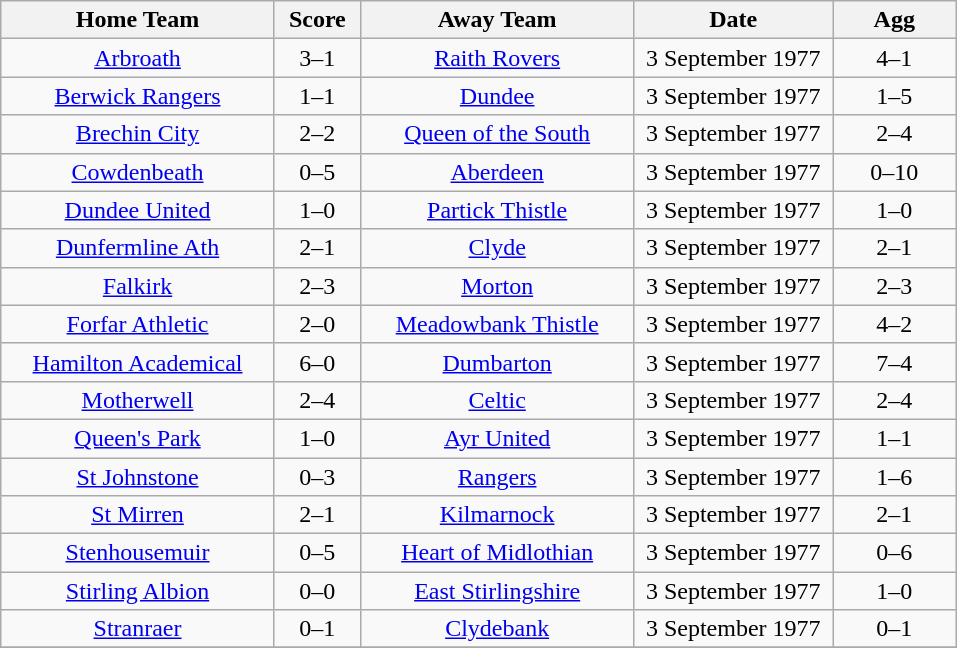<table class="wikitable" style="text-align:center;">
<tr>
<th width=175>Home Team</th>
<th width=50>Score</th>
<th width=175>Away Team</th>
<th width= 125>Date</th>
<th width= 75>Agg</th>
</tr>
<tr>
<td><a href='#'>Arbroath</a></td>
<td>3–1</td>
<td><a href='#'>Raith Rovers</a></td>
<td>3 September 1977</td>
<td>4–1</td>
</tr>
<tr>
<td><a href='#'>Berwick Rangers</a></td>
<td>1–1</td>
<td><a href='#'>Dundee</a></td>
<td>3 September 1977</td>
<td>1–5</td>
</tr>
<tr>
<td><a href='#'>Brechin City</a></td>
<td>2–2</td>
<td><a href='#'>Queen of the South</a></td>
<td>3 September 1977</td>
<td>2–4</td>
</tr>
<tr>
<td><a href='#'>Cowdenbeath</a></td>
<td>0–5</td>
<td><a href='#'>Aberdeen</a></td>
<td>3 September 1977</td>
<td>0–10</td>
</tr>
<tr>
<td><a href='#'>Dundee United</a></td>
<td>1–0</td>
<td><a href='#'>Partick Thistle</a></td>
<td>3 September 1977</td>
<td>1–0</td>
</tr>
<tr>
<td><a href='#'>Dunfermline Ath</a></td>
<td>2–1</td>
<td><a href='#'>Clyde</a></td>
<td>3 September 1977</td>
<td>2–1</td>
</tr>
<tr>
<td><a href='#'>Falkirk</a></td>
<td>2–3</td>
<td><a href='#'>Morton</a></td>
<td>3 September 1977</td>
<td>2–3</td>
</tr>
<tr>
<td><a href='#'>Forfar Athletic</a></td>
<td>2–0</td>
<td><a href='#'>Meadowbank Thistle</a></td>
<td>3 September 1977</td>
<td>4–2</td>
</tr>
<tr>
<td><a href='#'>Hamilton Academical</a></td>
<td>6–0</td>
<td><a href='#'>Dumbarton</a></td>
<td>3 September 1977</td>
<td>7–4</td>
</tr>
<tr>
<td><a href='#'>Motherwell</a></td>
<td>2–4</td>
<td><a href='#'>Celtic</a></td>
<td>3 September 1977</td>
<td>2–4</td>
</tr>
<tr>
<td><a href='#'>Queen's Park</a></td>
<td>1–0</td>
<td><a href='#'>Ayr United</a></td>
<td>3 September 1977</td>
<td>1–1</td>
</tr>
<tr>
<td><a href='#'>St Johnstone</a></td>
<td>0–3</td>
<td><a href='#'>Rangers</a></td>
<td>3 September 1977</td>
<td>1–6</td>
</tr>
<tr>
<td><a href='#'>St Mirren</a></td>
<td>2–1</td>
<td><a href='#'>Kilmarnock</a></td>
<td>3 September 1977</td>
<td>2–1</td>
</tr>
<tr>
<td><a href='#'>Stenhousemuir</a></td>
<td>0–5</td>
<td><a href='#'>Heart of Midlothian</a></td>
<td>3 September 1977</td>
<td>0–6</td>
</tr>
<tr>
<td><a href='#'>Stirling Albion</a></td>
<td>0–0</td>
<td><a href='#'>East Stirlingshire</a></td>
<td>3 September 1977</td>
<td>1–0</td>
</tr>
<tr>
<td><a href='#'>Stranraer</a></td>
<td>0–1</td>
<td><a href='#'>Clydebank</a></td>
<td>3 September 1977</td>
<td>0–1</td>
</tr>
<tr>
</tr>
</table>
